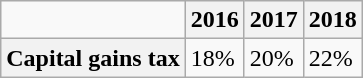<table class="wikitable">
<tr>
<td></td>
<th>2016</th>
<th>2017</th>
<th>2018</th>
</tr>
<tr>
<th>Capital gains tax</th>
<td>18%</td>
<td>20%</td>
<td>22%</td>
</tr>
</table>
